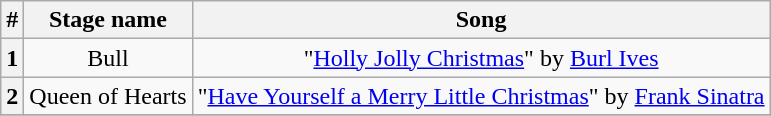<table class="wikitable plainrowheaders" style="text-align: center;">
<tr>
<th>#</th>
<th>Stage name</th>
<th>Song</th>
</tr>
<tr>
<th>1</th>
<td>Bull</td>
<td>"<a href='#'>Holly Jolly Christmas</a>" by <a href='#'>Burl Ives</a></td>
</tr>
<tr>
<th>2</th>
<td>Queen of Hearts</td>
<td>"<a href='#'>Have Yourself a Merry Little Christmas</a>" by <a href='#'>Frank Sinatra</a></td>
</tr>
<tr>
</tr>
</table>
